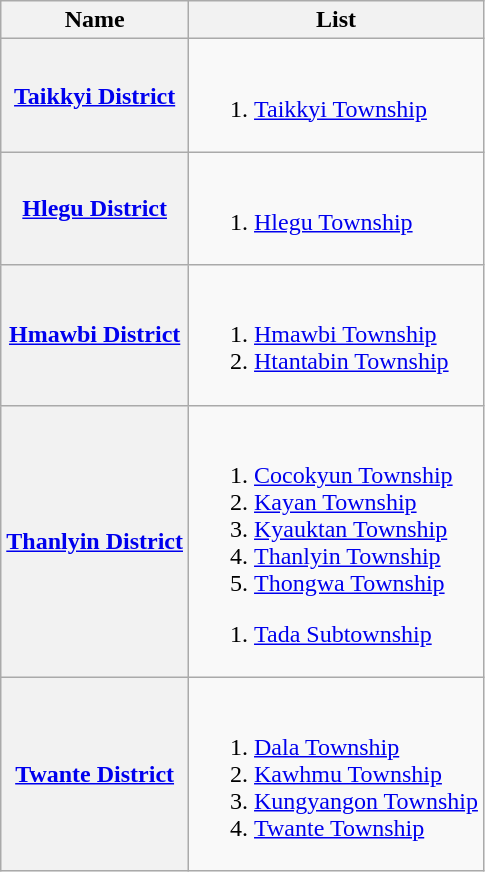<table class=wikitable>
<tr>
<th>Name</th>
<th>List</th>
</tr>
<tr>
<th><a href='#'>Taikkyi District</a></th>
<td><br><ol><li><a href='#'>Taikkyi Township</a></li></ol></td>
</tr>
<tr>
<th><a href='#'>Hlegu District</a></th>
<td><br><ol><li><a href='#'>Hlegu Township</a></li></ol></td>
</tr>
<tr>
<th><a href='#'>Hmawbi District</a></th>
<td><br><ol><li><a href='#'>Hmawbi Township</a></li><li><a href='#'>Htantabin Township</a></li></ol></td>
</tr>
<tr>
<th><a href='#'>Thanlyin District</a></th>
<td><br>
<ol><li><a href='#'>Cocokyun Township</a></li><li><a href='#'>Kayan Township</a></li><li><a href='#'>Kyauktan Township</a></li><li><a href='#'>Thanlyin Township</a></li><li><a href='#'>Thongwa Township</a></li></ol><ol><li><a href='#'>Tada Subtownship</a></li></ol></td>
</tr>
<tr>
<th><a href='#'>Twante District</a></th>
<td><br><ol><li><a href='#'>Dala Township</a></li><li><a href='#'>Kawhmu Township</a></li><li><a href='#'>Kungyangon Township</a></li><li><a href='#'>Twante Township</a></li></ol></td>
</tr>
</table>
